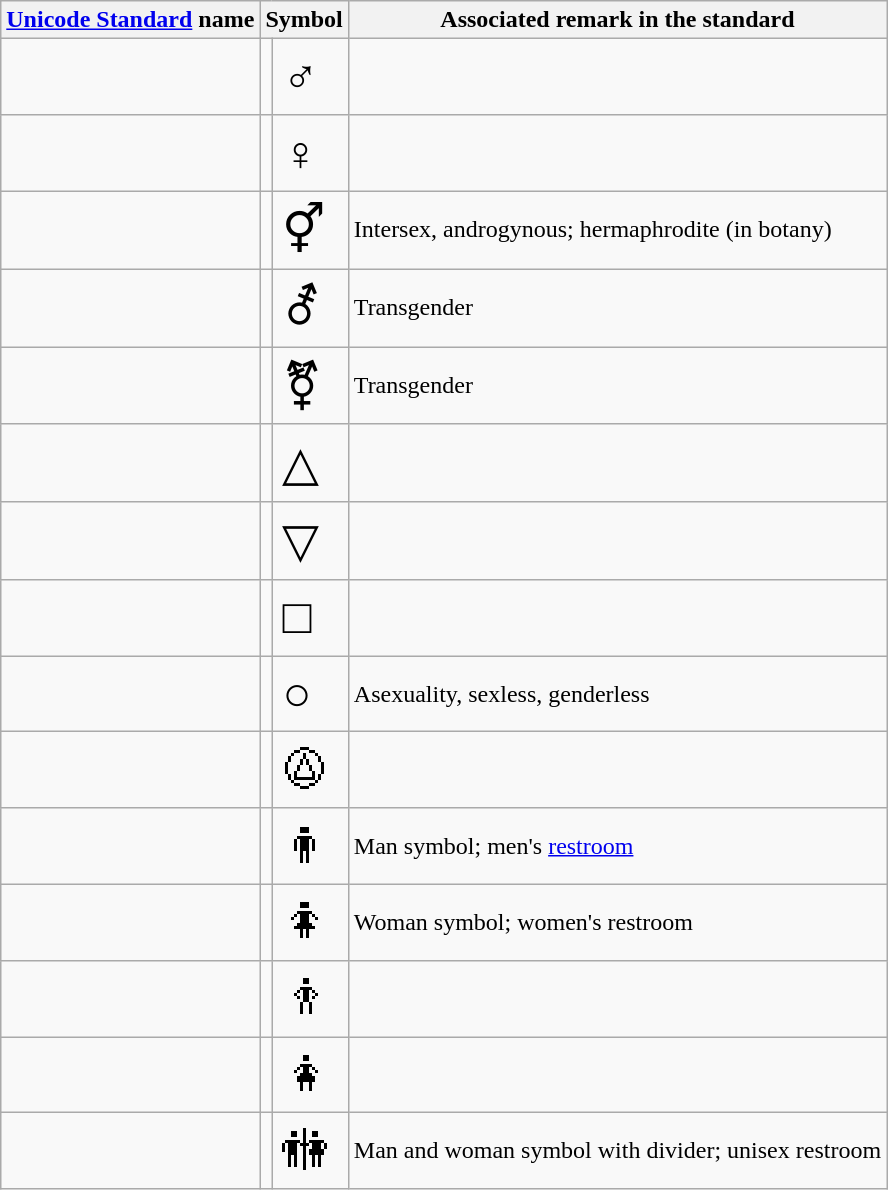<table class="wikitable sortable">
<tr>
<th><a href='#'>Unicode Standard</a> name</th>
<th colspan=2>Symbol</th>
<th>Associated remark in the standard</th>
</tr>
<tr>
<td></td>
<td></td>
<td style="font-size: 200%;">♂</td>
<td></td>
</tr>
<tr>
<td></td>
<td></td>
<td style="font-size: 200%;">♀</td>
<td></td>
</tr>
<tr>
<td></td>
<td></td>
<td style="font-size: 200%;">⚥</td>
<td>Intersex, androgynous; hermaphrodite (in botany) </td>
</tr>
<tr>
<td></td>
<td></td>
<td style="font-size: 200%;">⚦</td>
<td>Transgender</td>
</tr>
<tr>
<td></td>
<td></td>
<td style="font-size: 200%;">⚧</td>
<td>Transgender</td>
</tr>
<tr>
<td></td>
<td></td>
<td style="font-size: 200%;">△</td>
<td></td>
</tr>
<tr>
<td></td>
<td></td>
<td style="font-size: 200%;">▽</td>
<td></td>
</tr>
<tr>
<td></td>
<td></td>
<td style="font-size: 200%;">□</td>
<td></td>
</tr>
<tr>
<td></td>
<td></td>
<td style="font-size: 200%;">○</td>
<td>Asexuality, sexless, genderless</td>
</tr>
<tr>
<td></td>
<td></td>
<td style="font-size: 200%;">🟕</td>
<td></td>
</tr>
<tr>
<td></td>
<td></td>
<td style="font-size: 200%;">🚹&#xFE0E;</td>
<td>Man symbol; men's <a href='#'>restroom</a></td>
</tr>
<tr>
<td></td>
<td></td>
<td style="font-size: 200%;">🚺&#xFE0E;</td>
<td>Woman symbol; women's restroom</td>
</tr>
<tr>
<td></td>
<td></td>
<td style="font-size: 200%;">🛉&#xFE0E;</td>
<td></td>
</tr>
<tr>
<td></td>
<td></td>
<td style="font-size: 200%;">🛊&#xFE0E;</td>
<td></td>
</tr>
<tr>
<td></td>
<td></td>
<td style="font-size: 200%;">🚻&#xFE0E;</td>
<td>Man and woman symbol with divider; unisex restroom</td>
</tr>
</table>
